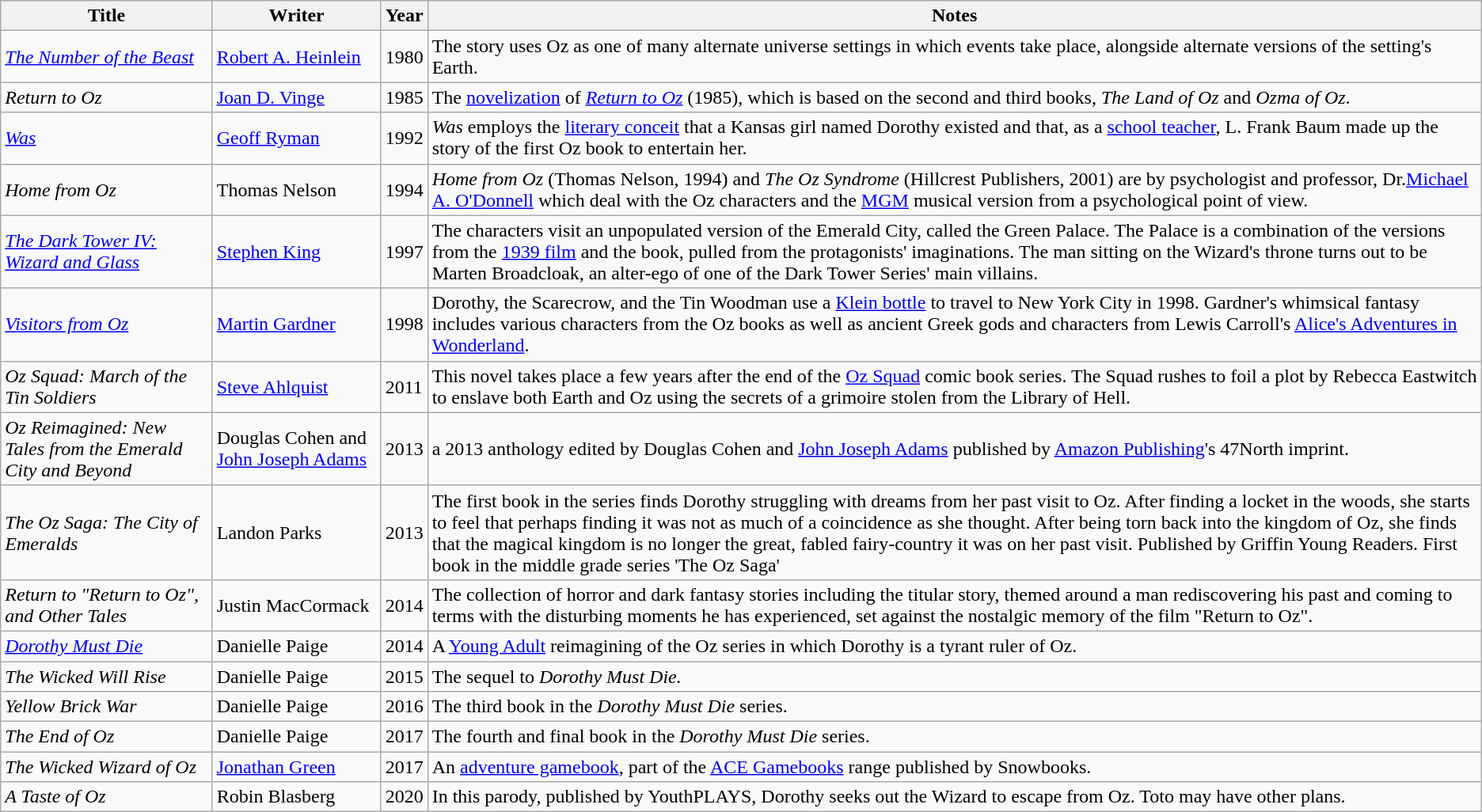<table class="wikitable sortable">
<tr>
<th>Title</th>
<th>Writer</th>
<th>Year</th>
<th>Notes</th>
</tr>
<tr>
<td><em><a href='#'>The Number of the Beast</a></em></td>
<td><a href='#'>Robert A. Heinlein</a></td>
<td>1980</td>
<td>The story uses Oz as one of many alternate universe settings in which events take place, alongside alternate versions of the setting's Earth.</td>
</tr>
<tr>
<td><em>Return to Oz</em></td>
<td><a href='#'>Joan D. Vinge</a></td>
<td>1985</td>
<td>The <a href='#'>novelization</a> of <em><a href='#'>Return to Oz</a></em> (1985), which is based on the second and third books, <em>The Land of Oz</em> and <em>Ozma of Oz</em>.</td>
</tr>
<tr>
<td><em><a href='#'>Was</a></em></td>
<td><a href='#'>Geoff Ryman</a></td>
<td>1992</td>
<td><em>Was</em> employs the <a href='#'>literary conceit</a> that a Kansas girl named Dorothy existed and that, as a <a href='#'>school teacher</a>, L. Frank Baum made up the story of the first Oz book to entertain her.</td>
</tr>
<tr>
<td><em>Home from Oz</em></td>
<td>Thomas Nelson</td>
<td>1994</td>
<td><em>Home from Oz</em> (Thomas Nelson, 1994) and <em>The Oz Syndrome</em> (Hillcrest Publishers, 2001) are by psychologist and professor, Dr.<a href='#'>Michael A. O'Donnell</a> which deal with the Oz characters and the <a href='#'>MGM</a> musical version from a psychological point of view.</td>
</tr>
<tr>
<td><em><a href='#'>The Dark Tower IV: Wizard and Glass</a></em></td>
<td><a href='#'>Stephen King</a></td>
<td>1997</td>
<td>The characters visit an unpopulated version of the Emerald City, called the Green Palace. The Palace is a combination of the versions from the <a href='#'>1939 film</a> and the book, pulled from the protagonists' imaginations. The man sitting on the Wizard's throne turns out to be Marten Broadcloak, an alter-ego of one of the Dark Tower Series' main villains.</td>
</tr>
<tr>
<td><em><a href='#'>Visitors from Oz</a></em></td>
<td><a href='#'>Martin Gardner</a></td>
<td>1998</td>
<td>Dorothy, the Scarecrow, and the Tin Woodman use a <a href='#'>Klein bottle</a> to travel to New York City in 1998. Gardner's whimsical fantasy includes various characters from the Oz books as well as ancient Greek gods and characters from Lewis Carroll's <a href='#'>Alice's Adventures in Wonderland</a>.</td>
</tr>
<tr>
<td><em>Oz Squad: March of the Tin Soldiers</em></td>
<td><a href='#'>Steve Ahlquist</a></td>
<td>2011</td>
<td>This novel takes place a few years after the end of the <a href='#'>Oz Squad</a> comic book series. The Squad rushes to foil a plot by Rebecca Eastwitch to enslave both Earth and Oz using the secrets of a grimoire stolen from the Library of Hell.</td>
</tr>
<tr>
<td><em>Oz Reimagined: New Tales from the Emerald City and Beyond</em></td>
<td>Douglas Cohen and <a href='#'>John Joseph Adams</a></td>
<td>2013</td>
<td>a 2013 anthology edited by Douglas Cohen and <a href='#'>John Joseph Adams</a> published by <a href='#'>Amazon Publishing</a>'s 47North imprint.</td>
</tr>
<tr>
<td><em>The Oz Saga: The City of Emeralds</em></td>
<td>Landon Parks</td>
<td>2013</td>
<td>The first book in the series finds Dorothy struggling with dreams from her past visit to Oz. After finding a locket in the woods, she starts to feel that perhaps finding it was not as much of a coincidence as she thought. After being torn back into the kingdom of Oz, she finds that the magical kingdom is no longer the great, fabled fairy-country it was on her past visit. Published by Griffin Young Readers. First book in the middle grade series 'The Oz Saga'</td>
</tr>
<tr>
<td><em>Return to "Return to Oz", and Other Tales</em></td>
<td>Justin MacCormack</td>
<td>2014</td>
<td>The collection of horror and dark fantasy stories including the titular story, themed around a man rediscovering his past and coming to terms with the disturbing moments he has experienced, set against the nostalgic memory of the film "Return to Oz".</td>
</tr>
<tr>
<td><em><a href='#'>Dorothy Must Die</a></em></td>
<td>Danielle Paige</td>
<td>2014</td>
<td>A <a href='#'>Young Adult</a> reimagining of the Oz series in which Dorothy is a tyrant ruler of Oz.</td>
</tr>
<tr>
<td><em>The Wicked Will Rise</em></td>
<td>Danielle Paige</td>
<td>2015</td>
<td>The sequel to <em>Dorothy Must Die.</em></td>
</tr>
<tr>
<td><em>Yellow Brick War</em></td>
<td>Danielle Paige</td>
<td>2016</td>
<td>The third book in the <em>Dorothy Must Die</em> series.</td>
</tr>
<tr>
<td><em>The End of Oz</em></td>
<td>Danielle Paige</td>
<td>2017</td>
<td>The fourth and final book in the <em>Dorothy Must Die</em> series.</td>
</tr>
<tr>
<td><em>The Wicked Wizard of Oz</em></td>
<td><a href='#'>Jonathan Green</a></td>
<td>2017</td>
<td>An <a href='#'>adventure gamebook</a>, part of the <a href='#'>ACE Gamebooks</a> range published by Snowbooks.</td>
</tr>
<tr>
<td><em>A Taste of Oz</em></td>
<td>Robin Blasberg</td>
<td>2020</td>
<td>In this parody, published by YouthPLAYS, Dorothy seeks out the Wizard to escape from Oz.  Toto may have other plans.</td>
</tr>
</table>
